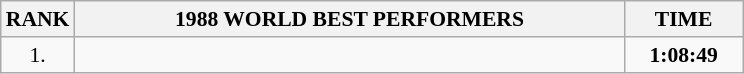<table class="wikitable" style="border-collapse: collapse; font-size: 90%;">
<tr>
<th>RANK</th>
<th align="center" style="width: 25em">1988 WORLD BEST PERFORMERS</th>
<th align="center" style="width: 5em">TIME</th>
</tr>
<tr>
<td align="center">1.</td>
<td></td>
<td align="center"><strong>1:08:49</strong></td>
</tr>
</table>
